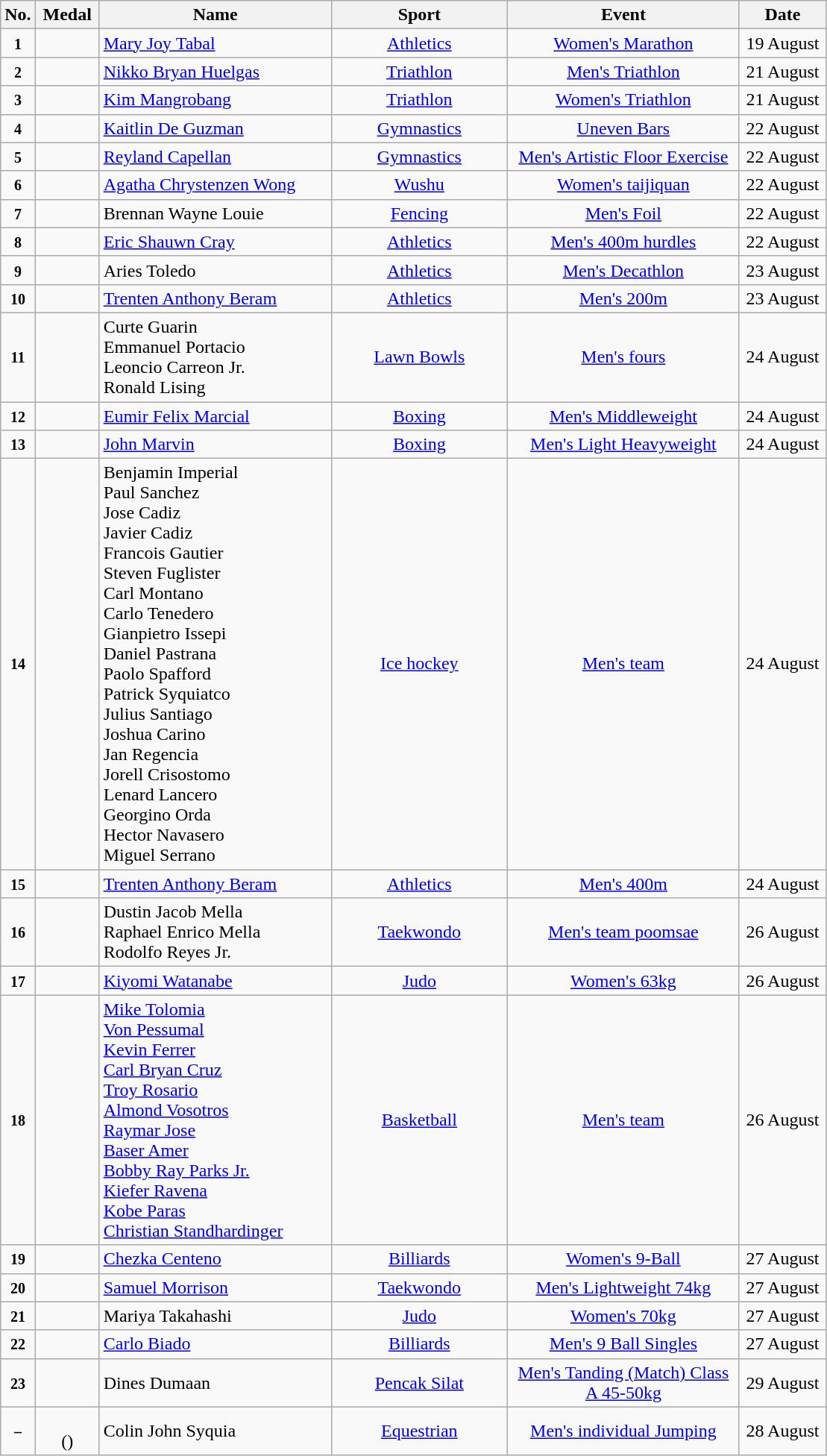<table class="wikitable sortable" style="font-size:100%; text-align:center;">
<tr>
<th width="10">No.</th>
<th width="50">Medal</th>
<th width="200">Name</th>
<th width="150">Sport</th>
<th width="200">Event</th>
<th width="70">Date</th>
</tr>
<tr>
<td><small><strong>1</strong></small></td>
<td></td>
<td align=left><a href='#'>Mary Joy Tabal</a></td>
<td> <a href='#'>Athletics</a></td>
<td><a href='#'>Women's Marathon</a></td>
<td>19 August</td>
</tr>
<tr>
<td><small><strong>2</strong></small></td>
<td></td>
<td align=left><a href='#'>Nikko Bryan Huelgas</a></td>
<td> <a href='#'>Triathlon</a></td>
<td><a href='#'>Men's Triathlon</a></td>
<td>21 August</td>
</tr>
<tr>
<td><small><strong>3</strong></small></td>
<td></td>
<td align=left><a href='#'>Kim Mangrobang</a></td>
<td> <a href='#'>Triathlon</a></td>
<td><a href='#'>Women's Triathlon</a></td>
<td>21 August</td>
</tr>
<tr>
<td><strong><small>4</small></strong></td>
<td></td>
<td align="left"><a href='#'>Kaitlin De Guzman</a></td>
<td> <a href='#'>Gymnastics</a></td>
<td><a href='#'>Uneven Bars</a></td>
<td>22 August</td>
</tr>
<tr>
<td><strong><small>5</small></strong></td>
<td></td>
<td align="left"><a href='#'>Reyland Capellan</a></td>
<td> <a href='#'>Gymnastics</a></td>
<td><a href='#'>Men's Artistic Floor Exercise</a></td>
<td>22 August</td>
</tr>
<tr>
<td><strong><small>6</small></strong></td>
<td></td>
<td align=left><a href='#'>Agatha Chrystenzen Wong</a></td>
<td> <a href='#'>Wushu</a></td>
<td><a href='#'>Women's taijiquan</a></td>
<td>22 August</td>
</tr>
<tr>
<td><strong><small>7</small></strong></td>
<td></td>
<td align=left>Brennan Wayne Louie</td>
<td> <a href='#'>Fencing</a></td>
<td><a href='#'>Men's Foil</a></td>
<td>22 August</td>
</tr>
<tr>
<td><strong><small>8</small></strong></td>
<td></td>
<td align=left><a href='#'>Eric Shauwn Cray</a></td>
<td> <a href='#'>Athletics</a></td>
<td><a href='#'>Men's 400m hurdles</a></td>
<td>22 August</td>
</tr>
<tr>
<td><strong><small>9</small></strong></td>
<td></td>
<td align="left">Aries Toledo</td>
<td> <a href='#'>Athletics</a></td>
<td><a href='#'>Men's Decathlon</a></td>
<td>23 August</td>
</tr>
<tr>
<td><strong><small>10</small></strong></td>
<td></td>
<td align="left"><a href='#'>Trenten Anthony Beram</a></td>
<td> <a href='#'>Athletics</a></td>
<td><a href='#'>Men's 200m</a></td>
<td>23 August</td>
</tr>
<tr>
<td><strong><small>11</small></strong></td>
<td></td>
<td align="left">Curte Guarin<br>Emmanuel Portacio<br>Leoncio Carreon Jr.<br>Ronald Lising</td>
<td> <a href='#'>Lawn Bowls</a></td>
<td><a href='#'>Men's fours</a></td>
<td>24 August</td>
</tr>
<tr>
<td><strong><small>12</small></strong></td>
<td></td>
<td align="left"><a href='#'>Eumir Felix Marcial</a></td>
<td> <a href='#'>Boxing</a></td>
<td><a href='#'>Men's Middleweight</a></td>
<td>24 August</td>
</tr>
<tr>
<td><strong><small>13</small></strong></td>
<td></td>
<td align="left"><a href='#'>John Marvin</a></td>
<td> <a href='#'>Boxing</a></td>
<td><a href='#'>Men's Light Heavyweight</a></td>
<td>24 August</td>
</tr>
<tr>
<td><small><strong>14</strong></small></td>
<td></td>
<td align="left">Benjamin Imperial<br>Paul Sanchez<br>Jose Cadiz<br>Javier Cadiz<br>Francois Gautier<br>Steven Fuglister<br>Carl Montano<br>Carlo Tenedero<br>Gianpietro Issepi<br>Daniel Pastrana<br>Paolo Spafford<br>Patrick Syquiatco<br>Julius Santiago<br>Joshua Carino<br>Jan Regencia<br>Jorell Crisostomo<br>Lenard Lancero<br>Georgino Orda<br>Hector Navasero<br>Miguel Serrano</td>
<td> <a href='#'>Ice hockey</a></td>
<td><a href='#'>Men's team</a></td>
<td>24 August</td>
</tr>
<tr>
<td><small><strong>15</strong></small></td>
<td></td>
<td align="left"><a href='#'>Trenten Anthony Beram</a></td>
<td> <a href='#'>Athletics</a></td>
<td><a href='#'>Men's 400m</a></td>
<td>24 August</td>
</tr>
<tr>
<td><small><strong>16</strong></small></td>
<td></td>
<td align="left">Dustin Jacob Mella<br>Raphael Enrico Mella<br>Rodolfo Reyes Jr.</td>
<td> <a href='#'>Taekwondo</a></td>
<td><a href='#'>Men's team poomsae</a></td>
<td>26 August</td>
</tr>
<tr>
<td><small><strong>17</strong></small></td>
<td></td>
<td align="left"><a href='#'>Kiyomi Watanabe</a></td>
<td> <a href='#'>Judo</a></td>
<td><a href='#'>Women's 63kg</a></td>
<td>26 August</td>
</tr>
<tr>
<td><strong><small>18</small></strong></td>
<td></td>
<td align="left"><a href='#'>Mike Tolomia</a><br><a href='#'>Von Pessumal</a><br><a href='#'>Kevin Ferrer</a><br><a href='#'>Carl Bryan Cruz</a><br><a href='#'>Troy Rosario</a><br><a href='#'>Almond Vosotros</a><br><a href='#'>Raymar Jose</a><br><a href='#'>Baser Amer</a><br><a href='#'>Bobby Ray Parks Jr.</a><br><a href='#'>Kiefer Ravena</a><br><a href='#'>Kobe Paras</a><br><a href='#'>Christian Standhardinger</a></td>
<td> <a href='#'>Basketball</a></td>
<td><a href='#'>Men's team</a></td>
<td>26 August</td>
</tr>
<tr>
<td><small><strong>19</strong></small></td>
<td></td>
<td align="left"><a href='#'>Chezka Centeno</a></td>
<td> <a href='#'>Billiards</a></td>
<td><a href='#'>Women's 9-Ball</a></td>
<td>27 August</td>
</tr>
<tr>
<td><small><strong>20</strong></small></td>
<td></td>
<td align="left"><a href='#'>Samuel Morrison</a></td>
<td> <a href='#'>Taekwondo</a></td>
<td><a href='#'>Men's Lightweight 74kg</a></td>
<td>27 August</td>
</tr>
<tr>
<td><small><strong>21</strong></small></td>
<td></td>
<td align="left">Mariya Takahashi</td>
<td> <a href='#'>Judo</a></td>
<td><a href='#'>Women's 70kg</a></td>
<td>27 August</td>
</tr>
<tr>
<td><small><strong>22</strong></small></td>
<td></td>
<td align="left"><a href='#'>Carlo Biado</a></td>
<td> <a href='#'>Billiards</a></td>
<td><a href='#'>Men's 9 Ball Singles</a></td>
<td>27 August</td>
</tr>
<tr>
<td><strong><small>23</small></strong></td>
<td></td>
<td align="left">Dines Dumaan</td>
<td> <a href='#'>Pencak Silat</a></td>
<td><a href='#'>Men's Tanding (Match) Class A 45-50kg</a></td>
<td>29 August</td>
</tr>
<tr>
<td><small><strong>–</strong></small></td>
<td><br>()</td>
<td align="left">Colin John Syquia</td>
<td> <a href='#'>Equestrian</a></td>
<td><a href='#'>Men's individual Jumping</a></td>
<td>28 August</td>
</tr>
</table>
